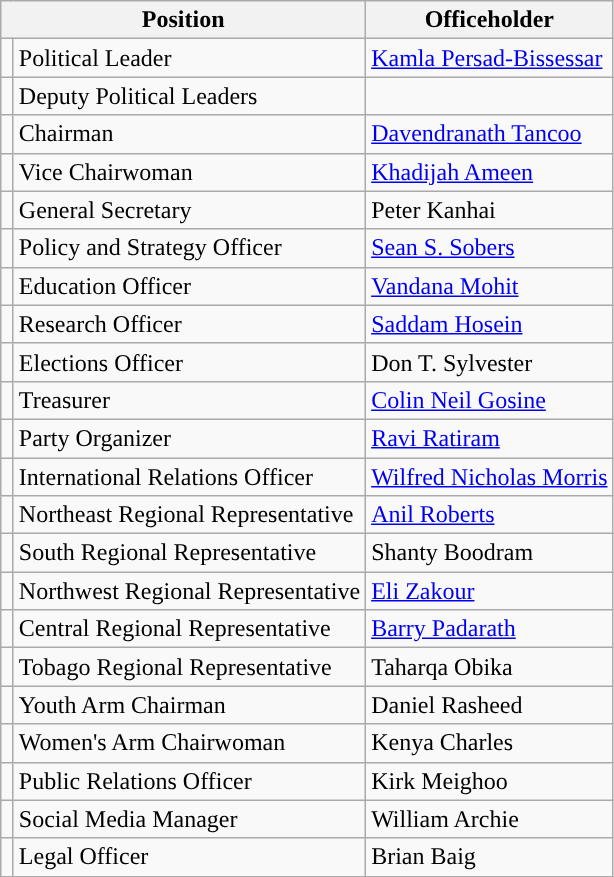<table class="wikitable sortable" style="text-align: left">
<tr>
<th colspan="2">Position</th>
<th>Officeholder</th>
</tr>
<tr>
<td width="1"></td>
<td>Political Leader</td>
<td><a href='#'>Kamla Persad-Bissessar</a></td>
</tr>
<tr>
<td width="1"></td>
<td>Deputy Political Leaders</td>
<td></td>
</tr>
<tr>
<td width="1"></td>
<td>Chairman</td>
<td><a href='#'>Davendranath Tancoo</a></td>
</tr>
<tr>
<td width="1"></td>
<td>Vice Chairwoman</td>
<td><a href='#'>Khadijah Ameen</a></td>
</tr>
<tr>
<td width="1"></td>
<td>General Secretary</td>
<td>Peter Kanhai</td>
</tr>
<tr>
<td width="1"></td>
<td>Policy and Strategy Officer</td>
<td><a href='#'>Sean S. Sobers</a></td>
</tr>
<tr>
<td width="1"></td>
<td>Education Officer</td>
<td><a href='#'>Vandana Mohit</a></td>
</tr>
<tr>
<td width="1"></td>
<td>Research Officer</td>
<td><a href='#'>Saddam Hosein</a></td>
</tr>
<tr>
<td width="1"></td>
<td>Elections Officer</td>
<td>Don T. Sylvester</td>
</tr>
<tr>
<td width="1"></td>
<td>Treasurer</td>
<td><a href='#'>Colin Neil Gosine</a></td>
</tr>
<tr>
<td width="1"></td>
<td>Party Organizer</td>
<td><a href='#'>Ravi Ratiram</a></td>
</tr>
<tr>
<td width="1"></td>
<td>International Relations Officer</td>
<td><a href='#'>Wilfred Nicholas Morris</a></td>
</tr>
<tr>
<td width="1"></td>
<td>Northeast Regional Representative</td>
<td><a href='#'>Anil Roberts</a></td>
</tr>
<tr>
<td width="1"></td>
<td>South Regional Representative</td>
<td>Shanty Boodram</td>
</tr>
<tr>
<td width="1"></td>
<td>Northwest Regional Representative</td>
<td><a href='#'>Eli Zakour</a></td>
</tr>
<tr>
<td width="1"></td>
<td>Central Regional Representative</td>
<td><a href='#'>Barry Padarath</a></td>
</tr>
<tr>
<td width="1"></td>
<td>Tobago Regional Representative</td>
<td>Taharqa Obika</td>
</tr>
<tr>
<td width="1"></td>
<td>Youth Arm Chairman</td>
<td>Daniel Rasheed</td>
</tr>
<tr>
<td width="1"></td>
<td>Women's Arm Chairwoman</td>
<td>Kenya Charles</td>
</tr>
<tr>
<td width="1"></td>
<td>Public Relations Officer</td>
<td>Kirk Meighoo</td>
</tr>
<tr>
<td width="1"></td>
<td>Social Media Manager</td>
<td>William Archie</td>
</tr>
<tr>
<td width="1"></td>
<td>Legal Officer</td>
<td>Brian Baig</td>
</tr>
</table>
